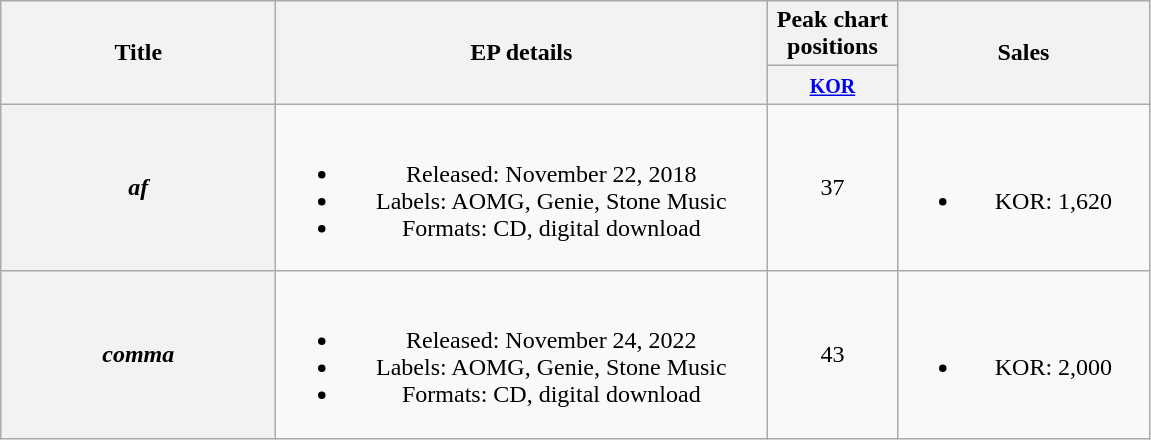<table class="wikitable plainrowheaders" style="text-align:center;">
<tr>
<th scope="col" rowspan="2" style="width:11em;">Title</th>
<th scope="col" rowspan="2" style="width:20em;">EP details</th>
<th scope="col" colspan="1" style="width:5em;">Peak chart positions</th>
<th scope="col" rowspan="2" style="width:10em;">Sales</th>
</tr>
<tr>
<th><small><a href='#'>KOR</a></small><br></th>
</tr>
<tr>
<th scope="row"><em>af</em></th>
<td><br><ul><li>Released: November 22, 2018</li><li>Labels: AOMG, Genie, Stone Music</li><li>Formats: CD, digital download</li></ul></td>
<td>37</td>
<td><br><ul><li>KOR: 1,620</li></ul></td>
</tr>
<tr>
<th scope="row"><em>comma</em></th>
<td><br><ul><li>Released: November 24, 2022</li><li>Labels: AOMG, Genie, Stone Music</li><li>Formats: CD, digital download</li></ul></td>
<td>43</td>
<td><br><ul><li>KOR: 2,000</li></ul></td>
</tr>
</table>
